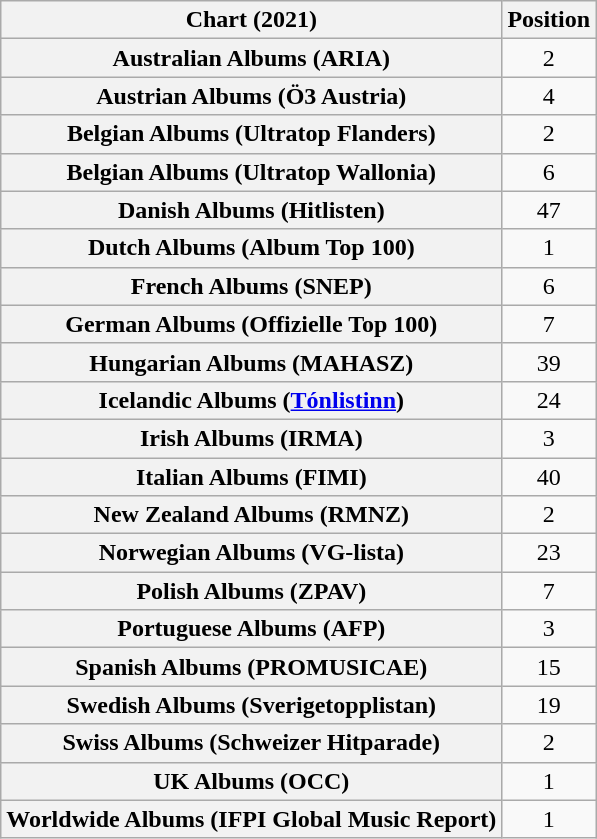<table class="wikitable sortable plainrowheaders" style="text-align:center">
<tr>
<th scope="col">Chart (2021)</th>
<th scope="col">Position</th>
</tr>
<tr>
<th scope="row">Australian Albums (ARIA)</th>
<td>2</td>
</tr>
<tr>
<th scope="row">Austrian Albums (Ö3 Austria)</th>
<td>4</td>
</tr>
<tr>
<th scope="row">Belgian Albums (Ultratop Flanders)</th>
<td>2</td>
</tr>
<tr>
<th scope="row">Belgian Albums (Ultratop Wallonia)</th>
<td>6</td>
</tr>
<tr>
<th scope="row">Danish Albums (Hitlisten)</th>
<td>47</td>
</tr>
<tr>
<th scope="row">Dutch Albums (Album Top 100)</th>
<td>1</td>
</tr>
<tr>
<th scope="row">French Albums (SNEP)</th>
<td>6</td>
</tr>
<tr>
<th scope="row">German Albums (Offizielle Top 100)</th>
<td>7</td>
</tr>
<tr>
<th scope="row">Hungarian Albums (MAHASZ)</th>
<td>39</td>
</tr>
<tr>
<th scope="row">Icelandic Albums (<a href='#'>Tónlistinn</a>)</th>
<td>24</td>
</tr>
<tr>
<th scope="row">Irish Albums (IRMA)</th>
<td>3</td>
</tr>
<tr>
<th scope="row">Italian Albums (FIMI)</th>
<td>40</td>
</tr>
<tr>
<th scope="row">New Zealand Albums (RMNZ)</th>
<td>2</td>
</tr>
<tr>
<th scope="row">Norwegian Albums (VG-lista)</th>
<td>23</td>
</tr>
<tr>
<th scope="row">Polish Albums (ZPAV)</th>
<td>7</td>
</tr>
<tr>
<th scope="row">Portuguese Albums (AFP)</th>
<td>3</td>
</tr>
<tr>
<th scope="row">Spanish Albums (PROMUSICAE)</th>
<td>15</td>
</tr>
<tr>
<th scope="row">Swedish Albums (Sverigetopplistan)</th>
<td>19</td>
</tr>
<tr>
<th scope="row">Swiss Albums (Schweizer Hitparade)</th>
<td>2</td>
</tr>
<tr>
<th scope="row">UK Albums (OCC)</th>
<td>1</td>
</tr>
<tr>
<th scope="row">Worldwide Albums (IFPI Global Music Report)</th>
<td>1</td>
</tr>
</table>
